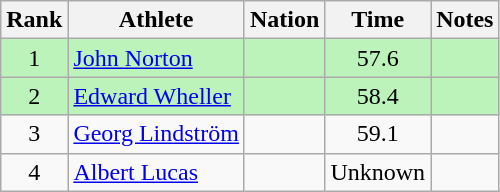<table class="wikitable sortable" style="text-align:center">
<tr>
<th>Rank</th>
<th>Athlete</th>
<th>Nation</th>
<th>Time</th>
<th>Notes</th>
</tr>
<tr bgcolor=bbf3bb>
<td>1</td>
<td align=left><a href='#'>John Norton</a></td>
<td align=left></td>
<td>57.6</td>
<td></td>
</tr>
<tr bgcolor=bbf3bb>
<td>2</td>
<td align=left><a href='#'>Edward Wheller</a></td>
<td align=left></td>
<td>58.4</td>
<td></td>
</tr>
<tr>
<td>3</td>
<td align=left><a href='#'>Georg Lindström</a></td>
<td align=left></td>
<td>59.1</td>
<td></td>
</tr>
<tr>
<td>4</td>
<td align=left><a href='#'>Albert Lucas</a></td>
<td align=left></td>
<td data-sort-value=70.0>Unknown</td>
<td></td>
</tr>
</table>
